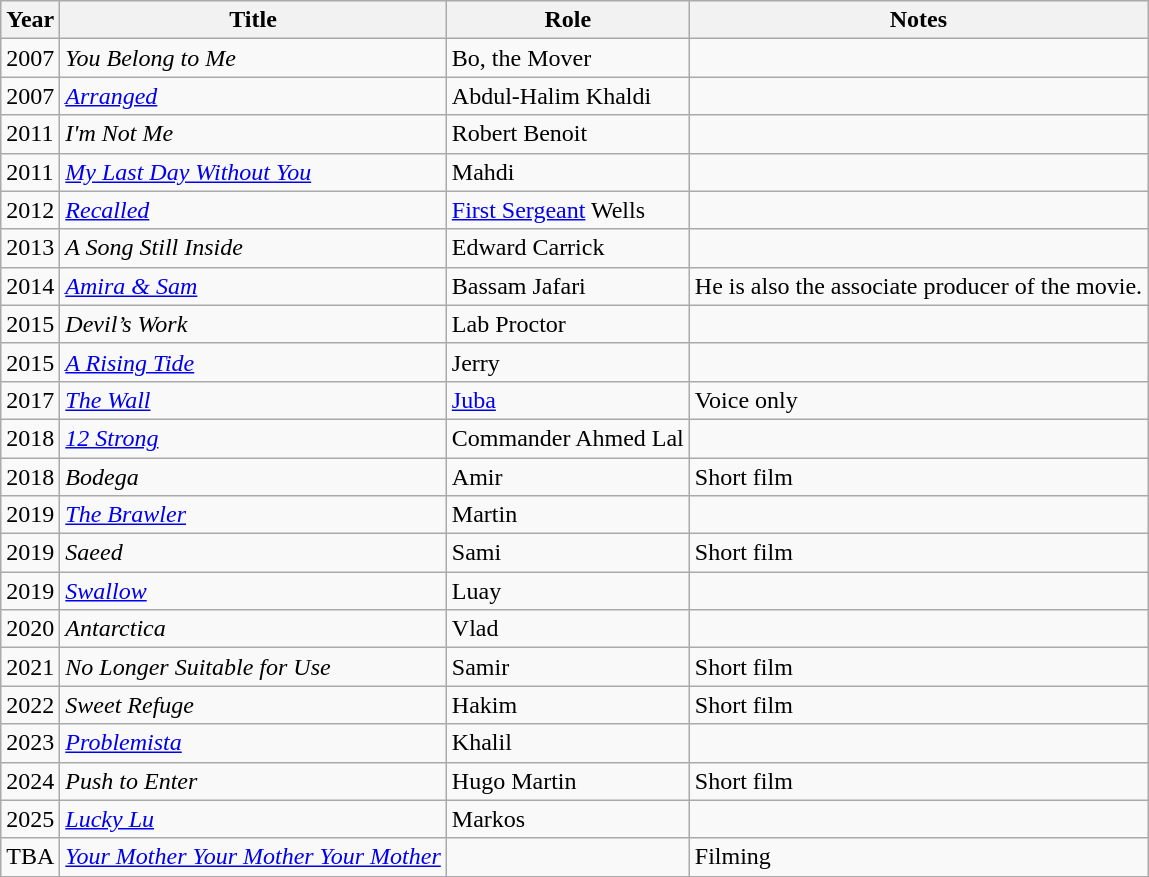<table class="wikitable sortable">
<tr>
<th>Year</th>
<th>Title</th>
<th>Role</th>
<th class="unsortable">Notes</th>
</tr>
<tr>
<td>2007</td>
<td><em>You Belong to Me</em></td>
<td>Bo, the Mover</td>
<td></td>
</tr>
<tr>
<td>2007</td>
<td><em><a href='#'>Arranged</a></em></td>
<td>Abdul-Halim Khaldi</td>
<td></td>
</tr>
<tr>
<td>2011</td>
<td><em>I'm Not Me</em></td>
<td>Robert Benoit</td>
<td></td>
</tr>
<tr>
<td>2011</td>
<td><em><a href='#'>My Last Day Without You</a></em></td>
<td>Mahdi</td>
<td></td>
</tr>
<tr>
<td>2012</td>
<td><em><a href='#'>Recalled</a></em></td>
<td><a href='#'>First Sergeant</a> Wells</td>
<td></td>
</tr>
<tr>
<td>2013</td>
<td><em>A Song Still Inside</em></td>
<td>Edward Carrick</td>
<td></td>
</tr>
<tr>
<td>2014</td>
<td><em><a href='#'>Amira & Sam</a></em></td>
<td>Bassam Jafari</td>
<td>He is also the associate producer of the movie.</td>
</tr>
<tr>
<td>2015</td>
<td><em>Devil’s Work</em></td>
<td>Lab Proctor</td>
<td></td>
</tr>
<tr>
<td>2015</td>
<td><em><a href='#'>A Rising Tide</a></em></td>
<td>Jerry</td>
<td></td>
</tr>
<tr>
<td>2017</td>
<td><em><a href='#'>The Wall</a></em></td>
<td><a href='#'>Juba</a></td>
<td>Voice only</td>
</tr>
<tr>
<td>2018</td>
<td><em><a href='#'>12 Strong</a></em></td>
<td>Commander Ahmed Lal</td>
<td></td>
</tr>
<tr>
<td>2018</td>
<td><em>Bodega</em></td>
<td>Amir</td>
<td>Short film</td>
</tr>
<tr>
<td>2019</td>
<td><em><a href='#'>The Brawler</a></em></td>
<td>Martin</td>
<td></td>
</tr>
<tr>
<td>2019</td>
<td><em>Saeed</em></td>
<td>Sami</td>
<td>Short film</td>
</tr>
<tr>
<td>2019</td>
<td><em><a href='#'>Swallow</a></em></td>
<td>Luay</td>
<td></td>
</tr>
<tr>
<td>2020</td>
<td><em>Antarctica</em></td>
<td>Vlad</td>
<td></td>
</tr>
<tr>
<td>2021</td>
<td><em>No Longer Suitable for Use</em></td>
<td>Samir</td>
<td>Short film</td>
</tr>
<tr>
<td>2022</td>
<td><em>Sweet Refuge</em></td>
<td>Hakim</td>
<td>Short film</td>
</tr>
<tr>
<td>2023</td>
<td><em><a href='#'>Problemista</a></em></td>
<td>Khalil</td>
<td></td>
</tr>
<tr>
<td>2024</td>
<td><em>Push to Enter</em></td>
<td>Hugo Martin</td>
<td>Short film</td>
</tr>
<tr>
<td>2025</td>
<td><em><a href='#'>Lucky Lu</a></em></td>
<td>Markos</td>
<td></td>
</tr>
<tr>
<td>TBA</td>
<td><em><a href='#'>Your Mother Your Mother Your Mother</a></em></td>
<td></td>
<td>Filming</td>
</tr>
</table>
